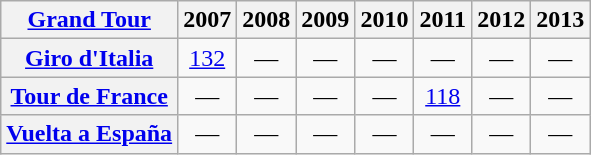<table class="wikitable plainrowheaders">
<tr>
<th scope="col"><a href='#'>Grand Tour</a></th>
<th scope="col">2007</th>
<th scope="col">2008</th>
<th scope="col">2009</th>
<th scope="col">2010</th>
<th scope="col">2011</th>
<th scope="col">2012</th>
<th scope="col">2013</th>
</tr>
<tr style="text-align:center;">
<th scope="row"> <a href='#'>Giro d'Italia</a></th>
<td style="text-align:center;"><a href='#'>132</a></td>
<td>—</td>
<td>—</td>
<td>—</td>
<td>—</td>
<td>—</td>
<td>—</td>
</tr>
<tr style="text-align:center;">
<th scope="row"> <a href='#'>Tour de France</a></th>
<td>—</td>
<td>—</td>
<td>—</td>
<td>—</td>
<td style="text-align:center;"><a href='#'>118</a></td>
<td>—</td>
<td>—</td>
</tr>
<tr style="text-align:center;">
<th scope="row"> <a href='#'>Vuelta a España</a></th>
<td>—</td>
<td>—</td>
<td>—</td>
<td>—</td>
<td>—</td>
<td>—</td>
<td>—</td>
</tr>
</table>
